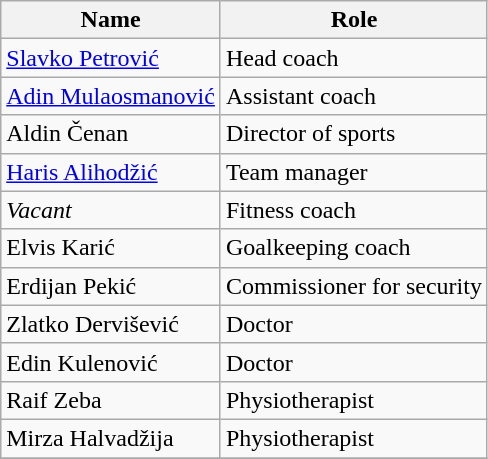<table class="wikitable">
<tr>
<th>Name</th>
<th>Role</th>
</tr>
<tr>
<td> <a href='#'>Slavko Petrović</a></td>
<td>Head coach</td>
</tr>
<tr>
<td> <a href='#'>Adin Mulaosmanović</a></td>
<td>Assistant coach</td>
</tr>
<tr>
<td> Aldin Čenan</td>
<td>Director of sports</td>
</tr>
<tr>
<td> <a href='#'>Haris Alihodžić</a></td>
<td>Team manager</td>
</tr>
<tr>
<td><em>Vacant</em></td>
<td>Fitness coach</td>
</tr>
<tr>
<td> Elvis Karić</td>
<td>Goalkeeping coach</td>
</tr>
<tr>
<td> Erdijan Pekić</td>
<td>Commissioner for security</td>
</tr>
<tr>
<td> Zlatko Dervišević</td>
<td>Doctor</td>
</tr>
<tr>
<td> Edin Kulenović</td>
<td>Doctor</td>
</tr>
<tr>
<td> Raif Zeba</td>
<td>Physiotherapist</td>
</tr>
<tr>
<td> Mirza Halvadžija</td>
<td>Physiotherapist</td>
</tr>
<tr>
</tr>
</table>
